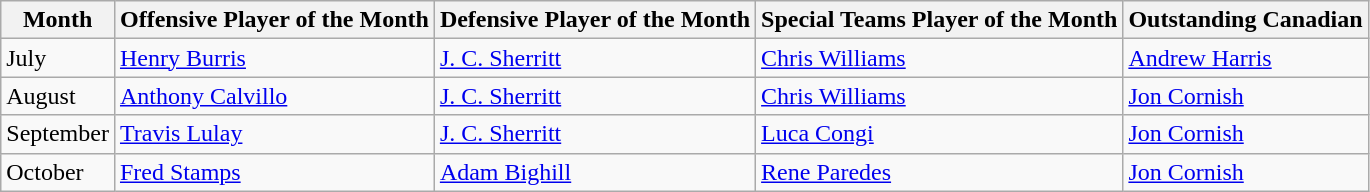<table class="wikitable">
<tr>
<th>Month</th>
<th>Offensive Player of the Month</th>
<th>Defensive Player of the Month</th>
<th>Special Teams Player of the Month</th>
<th>Outstanding Canadian</th>
</tr>
<tr>
<td>July</td>
<td><a href='#'>Henry Burris</a></td>
<td><a href='#'>J. C. Sherritt</a></td>
<td><a href='#'>Chris Williams</a></td>
<td><a href='#'>Andrew Harris</a></td>
</tr>
<tr>
<td>August</td>
<td><a href='#'>Anthony Calvillo</a></td>
<td><a href='#'>J. C. Sherritt</a></td>
<td><a href='#'>Chris Williams</a></td>
<td><a href='#'>Jon Cornish</a></td>
</tr>
<tr>
<td>September</td>
<td><a href='#'>Travis Lulay</a></td>
<td><a href='#'>J. C. Sherritt</a></td>
<td><a href='#'>Luca Congi</a></td>
<td><a href='#'>Jon Cornish</a></td>
</tr>
<tr>
<td>October</td>
<td><a href='#'>Fred Stamps</a></td>
<td><a href='#'>Adam Bighill</a></td>
<td><a href='#'>Rene Paredes</a></td>
<td><a href='#'>Jon Cornish</a></td>
</tr>
</table>
